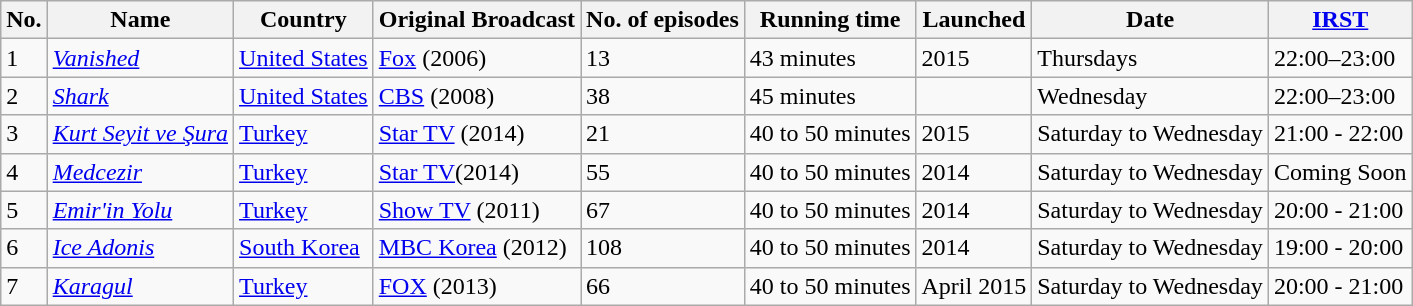<table class="wikitable">
<tr>
<th>No.</th>
<th>Name</th>
<th>Country</th>
<th>Original Broadcast</th>
<th>No. of episodes</th>
<th>Running time</th>
<th>Launched</th>
<th>Date</th>
<th><a href='#'>IRST</a></th>
</tr>
<tr>
<td>1</td>
<td><em><a href='#'>Vanished</a></em></td>
<td><a href='#'>United States</a></td>
<td><a href='#'>Fox</a> (2006)</td>
<td>13</td>
<td>43 minutes</td>
<td>2015</td>
<td>Thursdays</td>
<td>22:00–23:00</td>
</tr>
<tr>
<td>2</td>
<td><em><a href='#'>Shark</a></em></td>
<td><a href='#'>United States</a></td>
<td><a href='#'>CBS</a> (2008)</td>
<td>38</td>
<td>45 minutes</td>
<td></td>
<td>Wednesday</td>
<td>22:00–23:00</td>
</tr>
<tr>
<td>3</td>
<td><em><a href='#'>Kurt Seyit ve Şura</a></em></td>
<td><a href='#'>Turkey</a></td>
<td><a href='#'>Star TV</a> (2014)</td>
<td>21</td>
<td>40 to 50 minutes</td>
<td>2015</td>
<td>Saturday to Wednesday</td>
<td>21:00 - 22:00</td>
</tr>
<tr>
<td>4</td>
<td><em><a href='#'>Medcezir</a></em></td>
<td><a href='#'>Turkey</a></td>
<td><a href='#'>Star TV</a>(2014)</td>
<td>55</td>
<td>40 to 50 minutes</td>
<td>2014</td>
<td>Saturday to Wednesday</td>
<td>Coming Soon</td>
</tr>
<tr>
<td>5</td>
<td><em><a href='#'>Emir'in Yolu</a></em></td>
<td><a href='#'>Turkey</a></td>
<td><a href='#'>Show TV</a> (2011)</td>
<td>67</td>
<td>40 to 50 minutes</td>
<td>2014</td>
<td>Saturday to Wednesday</td>
<td>20:00 - 21:00</td>
</tr>
<tr>
<td>6</td>
<td><em><a href='#'>Ice Adonis</a></em></td>
<td><a href='#'>South Korea</a></td>
<td><a href='#'>MBC Korea</a> (2012)</td>
<td>108</td>
<td>40 to 50 minutes</td>
<td>2014</td>
<td>Saturday to Wednesday</td>
<td>19:00 - 20:00</td>
</tr>
<tr>
<td>7</td>
<td><em><a href='#'>Karagul</a></em></td>
<td><a href='#'>Turkey</a></td>
<td><a href='#'>FOX</a> (2013)</td>
<td>66</td>
<td>40 to 50 minutes</td>
<td>April 2015</td>
<td>Saturday to Wednesday</td>
<td>20:00 - 21:00</td>
</tr>
</table>
